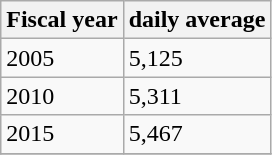<table class="wikitable">
<tr>
<th>Fiscal year</th>
<th>daily average</th>
</tr>
<tr>
<td>2005</td>
<td>5,125</td>
</tr>
<tr>
<td>2010</td>
<td>5,311</td>
</tr>
<tr>
<td>2015</td>
<td>5,467</td>
</tr>
<tr>
</tr>
</table>
